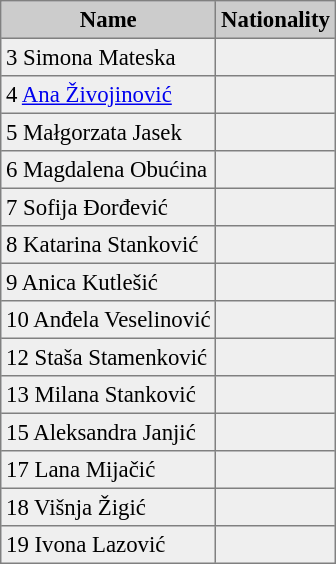<table bgcolor="#f7f8ff" cellpadding="3" cellspacing="0" border="1" style="font-size: 95%; border: gray solid 1px; border-collapse: collapse;">
<tr bgcolor="#CCCCCC">
<th>Name</th>
<th>Nationality</th>
</tr>
<tr bgcolor="#EFEFEF">
<td>3 Simona Mateska</td>
<td></td>
</tr>
<tr bgcolor="#EFEFEF">
<td>4 <a href='#'>Ana Živojinović</a></td>
<td></td>
</tr>
<tr bgcolor="#EFEFEF">
<td>5 Małgorzata Jasek</td>
<td></td>
</tr>
<tr bgcolor="#EFEFEF">
<td>6 Magdalena Obućina</td>
<td></td>
</tr>
<tr bgcolor="#EFEFEF">
<td>7 Sofija Đorđević</td>
<td></td>
</tr>
<tr bgcolor="#EFEFEF">
<td>8 Katarina Stanković</td>
<td></td>
</tr>
<tr bgcolor="#EFEFEF">
<td>9 Anica Kutlešić</td>
<td></td>
</tr>
<tr bgcolor="#EFEFEF">
<td>10 Anđela Veselinović</td>
<td></td>
</tr>
<tr bgcolor="#EFEFEF">
<td>12 Staša Stamenković</td>
<td></td>
</tr>
<tr bgcolor="#EFEFEF">
<td>13 Milana Stanković</td>
<td></td>
</tr>
<tr bgcolor="#EFEFEF">
<td>15 Aleksandra Janjić</td>
<td></td>
</tr>
<tr bgcolor="#EFEFEF">
<td>17 Lana Mijačić</td>
<td></td>
</tr>
<tr bgcolor="#EFEFEF">
<td>18 Višnja Žigić</td>
<td></td>
</tr>
<tr bgcolor="#EFEFEF">
<td>19 Ivona Lazović</td>
<td></td>
</tr>
</table>
